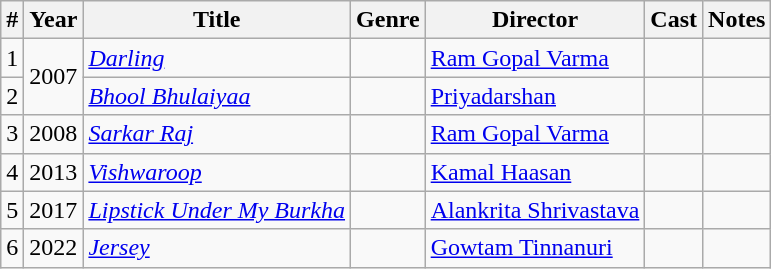<table class="wikitable sortable">
<tr>
<th scope="col">#</th>
<th scope="col">Year</th>
<th scope="col">Title</th>
<th scope="col">Genre</th>
<th scope="col">Director</th>
<th scope="col">Cast</th>
<th class="unsortable" scope="col">Notes</th>
</tr>
<tr>
<td>1</td>
<td rowspan="2">2007</td>
<td><em><a href='#'>Darling</a></em></td>
<td></td>
<td><a href='#'>Ram Gopal Varma</a></td>
<td></td>
<td></td>
</tr>
<tr>
<td>2</td>
<td><em><a href='#'>Bhool Bhulaiyaa</a></em></td>
<td></td>
<td><a href='#'>Priyadarshan</a></td>
<td></td>
<td></td>
</tr>
<tr>
<td>3</td>
<td>2008</td>
<td><em><a href='#'>Sarkar Raj</a></em></td>
<td></td>
<td><a href='#'>Ram Gopal Varma</a></td>
<td></td>
<td></td>
</tr>
<tr>
<td>4</td>
<td>2013</td>
<td><em><a href='#'>Vishwaroop</a></em></td>
<td></td>
<td><a href='#'>Kamal Haasan</a></td>
<td></td>
<td></td>
</tr>
<tr>
<td>5</td>
<td>2017</td>
<td><em><a href='#'>Lipstick Under My Burkha</a></em></td>
<td></td>
<td><a href='#'>Alankrita Shrivastava</a></td>
<td></td>
<td></td>
</tr>
<tr>
<td>6</td>
<td>2022</td>
<td><em><a href='#'>Jersey</a></em></td>
<td></td>
<td><a href='#'>Gowtam Tinnanuri</a></td>
<td></td>
<td></td>
</tr>
</table>
